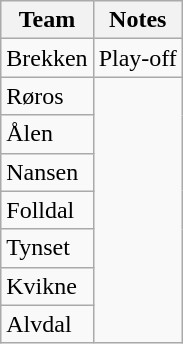<table class="wikitable">
<tr>
<th>Team</th>
<th>Notes</th>
</tr>
<tr>
<td>Brekken</td>
<td>Play-off</td>
</tr>
<tr>
<td>Røros</td>
</tr>
<tr>
<td>Ålen</td>
</tr>
<tr>
<td>Nansen</td>
</tr>
<tr>
<td>Folldal</td>
</tr>
<tr>
<td>Tynset</td>
</tr>
<tr>
<td>Kvikne</td>
</tr>
<tr>
<td>Alvdal</td>
</tr>
</table>
